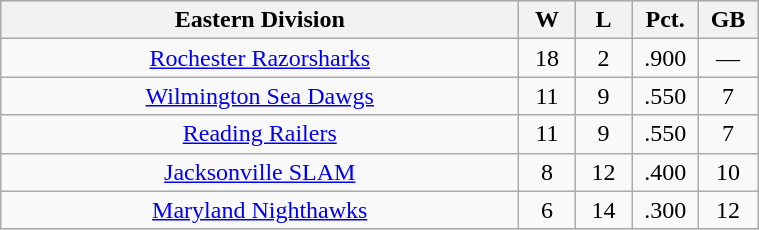<table class="wikitable" width="40%">
<tr align="center"  bgcolor="#dddddd">
<th width="40%">Eastern Division</th>
<th width="4%">W</th>
<th width="4%">L</th>
<th width="2.5%">Pct.</th>
<th width="2.5%">GB</th>
</tr>
<tr align=center>
<td align=center><a href='#'>Rochester Razorsharks</a></td>
<td>18</td>
<td>2</td>
<td>.900</td>
<td>—</td>
</tr>
<tr align=center>
<td align=center><a href='#'>Wilmington Sea Dawgs</a></td>
<td>11</td>
<td>9</td>
<td>.550</td>
<td>7</td>
</tr>
<tr align=center>
<td align=center><a href='#'>Reading Railers</a></td>
<td>11</td>
<td>9</td>
<td>.550</td>
<td>7</td>
</tr>
<tr align=center>
<td align=center><a href='#'>Jacksonville SLAM</a></td>
<td>8</td>
<td>12</td>
<td>.400</td>
<td>10</td>
</tr>
<tr align=center>
<td align=center><a href='#'>Maryland Nighthawks</a></td>
<td>6</td>
<td>14</td>
<td>.300</td>
<td>12</td>
</tr>
</table>
